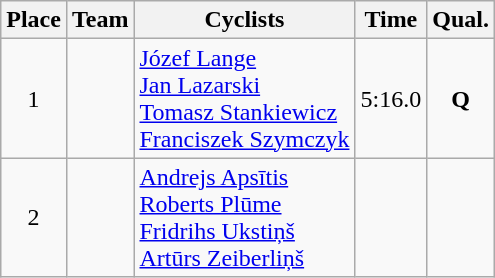<table class=wikitable style="text-align:center">
<tr>
<th>Place</th>
<th>Team</th>
<th>Cyclists</th>
<th>Time</th>
<th>Qual.</th>
</tr>
<tr>
<td>1</td>
<td align=left></td>
<td align=left><a href='#'>Józef Lange</a> <br> <a href='#'>Jan Lazarski</a> <br> <a href='#'>Tomasz Stankiewicz</a> <br> <a href='#'>Franciszek Szymczyk</a></td>
<td>5:16.0</td>
<td><strong>Q</strong></td>
</tr>
<tr>
<td>2</td>
<td align=left></td>
<td align=left><a href='#'>Andrejs Apsītis</a> <br> <a href='#'>Roberts Plūme</a> <br> <a href='#'>Fridrihs Ukstiņš</a> <br> <a href='#'>Artūrs Zeiberliņš</a></td>
<td></td>
<td></td>
</tr>
</table>
